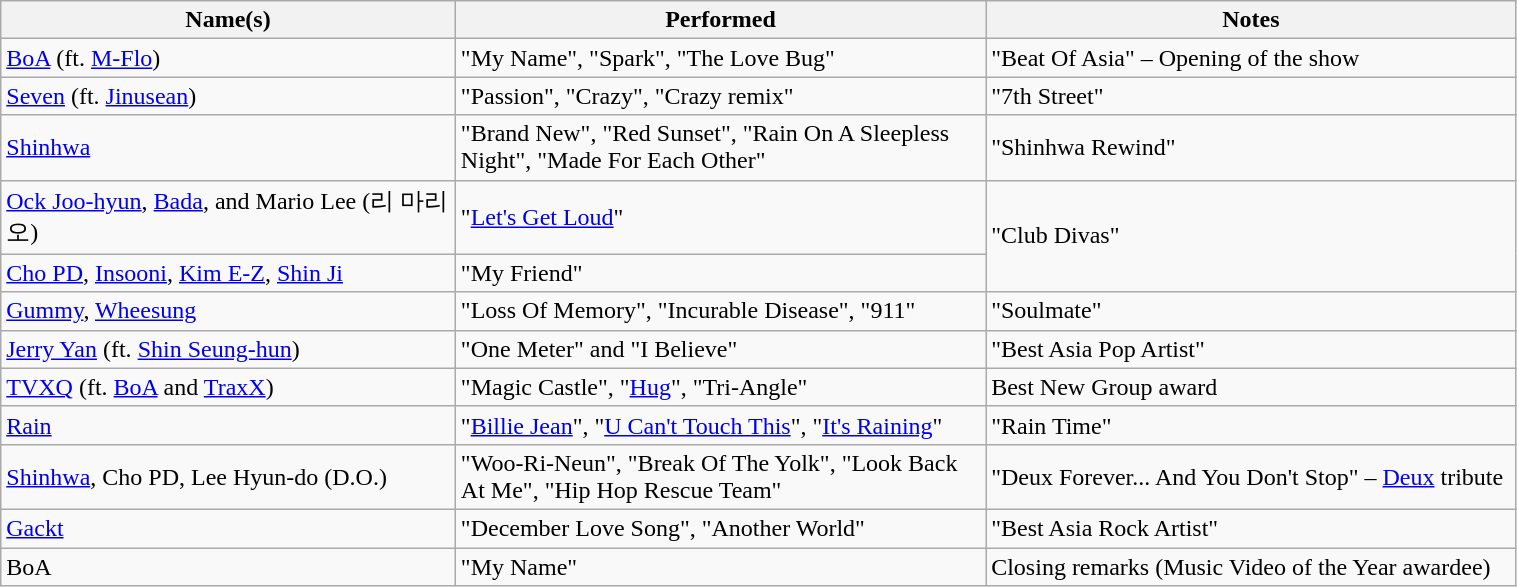<table class="wikitable sortable" style="width:80%;">
<tr>
<th width=30%>Name(s)</th>
<th width=35%>Performed</th>
<th width=35%>Notes</th>
</tr>
<tr>
<td><a href='#'>BoA</a> (ft. <a href='#'>M-Flo</a>)</td>
<td>"My Name", "Spark", "The Love Bug"</td>
<td>"Beat Of Asia" – Opening of the show</td>
</tr>
<tr>
<td><a href='#'>Seven</a> (ft. <a href='#'>Jinusean</a>)</td>
<td>"Passion", "Crazy", "Crazy remix"</td>
<td>"7th Street"</td>
</tr>
<tr>
<td><a href='#'>Shinhwa</a></td>
<td>"Brand New", "Red Sunset", "Rain On A Sleepless Night", "Made For Each Other"</td>
<td>"Shinhwa Rewind"</td>
</tr>
<tr>
<td><a href='#'>Ock Joo-hyun</a>, <a href='#'>Bada</a>, and Mario Lee (리 마리오)</td>
<td>"<a href='#'>Let's Get Loud</a>"</td>
<td rowspan=2>"Club Divas"</td>
</tr>
<tr>
<td><a href='#'>Cho PD</a>, <a href='#'>Insooni</a>, <a href='#'>Kim E-Z</a>, <a href='#'>Shin Ji</a></td>
<td>"My Friend"</td>
</tr>
<tr>
<td><a href='#'>Gummy</a>, <a href='#'>Wheesung</a></td>
<td>"Loss Of Memory", "Incurable Disease", "911"</td>
<td>"Soulmate"</td>
</tr>
<tr>
<td><a href='#'>Jerry Yan</a> (ft. <a href='#'>Shin Seung-hun</a>)</td>
<td>"One Meter" and "I Believe"</td>
<td>"Best Asia Pop Artist"</td>
</tr>
<tr>
<td><a href='#'>TVXQ</a> (ft. <a href='#'>BoA</a> and <a href='#'>TraxX</a>)</td>
<td>"Magic Castle", "<a href='#'>Hug</a>", "Tri-Angle"</td>
<td>Best New Group award</td>
</tr>
<tr>
<td><a href='#'>Rain</a></td>
<td>"<a href='#'>Billie Jean</a>", "<a href='#'>U Can't Touch This</a>", "<a href='#'>It's Raining</a>"</td>
<td>"Rain Time"</td>
</tr>
<tr>
<td><a href='#'>Shinhwa</a>, Cho PD, Lee Hyun-do (D.O.)</td>
<td>"Woo-Ri-Neun", "Break Of The Yolk", "Look Back At Me", "Hip Hop Rescue Team"</td>
<td>"Deux Forever... And You Don't Stop" – <a href='#'>Deux</a> tribute</td>
</tr>
<tr>
<td><a href='#'>Gackt</a></td>
<td>"December Love Song", "Another World"</td>
<td>"Best Asia Rock Artist"</td>
</tr>
<tr>
<td>BoA</td>
<td>"My Name"</td>
<td>Closing remarks (Music Video of the Year awardee)</td>
</tr>
</table>
